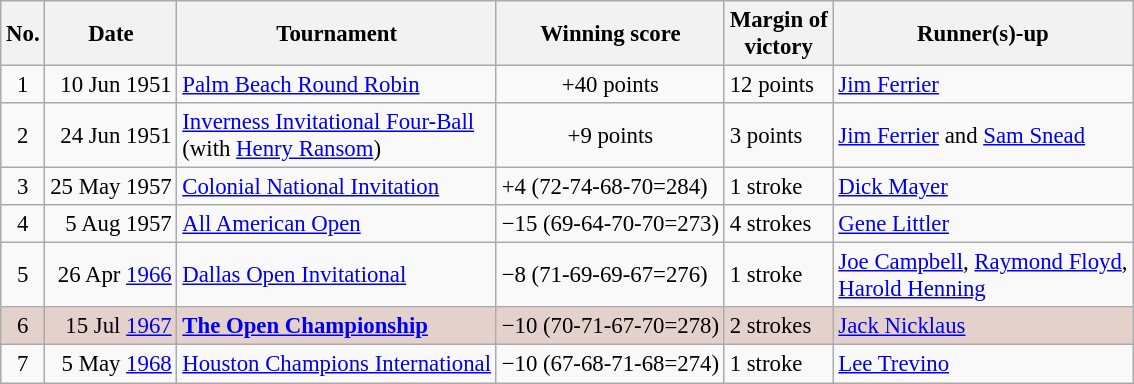<table class="wikitable" style="font-size:95%;">
<tr>
<th>No.</th>
<th>Date</th>
<th>Tournament</th>
<th>Winning score</th>
<th>Margin of<br>victory</th>
<th>Runner(s)-up</th>
</tr>
<tr>
<td align=center>1</td>
<td align=right>10 Jun 1951</td>
<td><a href='#'>Palm Beach Round Robin</a></td>
<td align=center>+40 points</td>
<td>12 points</td>
<td> <a href='#'>Jim Ferrier</a></td>
</tr>
<tr>
<td align=center>2</td>
<td align=right>24 Jun 1951</td>
<td><a href='#'>Inverness Invitational Four-Ball</a><br>(with  <a href='#'>Henry Ransom</a>)</td>
<td align=center>+9 points</td>
<td>3 points</td>
<td> <a href='#'>Jim Ferrier</a> and  <a href='#'>Sam Snead</a></td>
</tr>
<tr>
<td align=center>3</td>
<td align=right>25 May 1957</td>
<td><a href='#'>Colonial National Invitation</a></td>
<td>+4 (72-74-68-70=284)</td>
<td>1 stroke</td>
<td> <a href='#'>Dick Mayer</a></td>
</tr>
<tr>
<td align=center>4</td>
<td align=right>5 Aug 1957</td>
<td><a href='#'>All American Open</a></td>
<td>−15 (69-64-70-70=273)</td>
<td>4 strokes</td>
<td> <a href='#'>Gene Littler</a></td>
</tr>
<tr>
<td align=center>5</td>
<td align=right>26 Apr <a href='#'>1966</a></td>
<td><a href='#'>Dallas Open Invitational</a></td>
<td>−8 (71-69-69-67=276)</td>
<td>1 stroke</td>
<td> <a href='#'>Joe Campbell</a>,  <a href='#'>Raymond Floyd</a>,<br> <a href='#'>Harold Henning</a></td>
</tr>
<tr style="background:#e5d1cb;">
<td align=center>6</td>
<td align=right>15 Jul <a href='#'>1967</a></td>
<td><strong><a href='#'>The Open Championship</a></strong></td>
<td>−10 (70-71-67-70=278)</td>
<td>2 strokes</td>
<td> <a href='#'>Jack Nicklaus</a></td>
</tr>
<tr>
<td align=center>7</td>
<td align=right>5 May <a href='#'>1968</a></td>
<td><a href='#'>Houston Champions International</a></td>
<td>−10 (67-68-71-68=274)</td>
<td>1 stroke</td>
<td> <a href='#'>Lee Trevino</a></td>
</tr>
</table>
